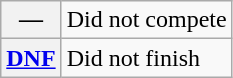<table class="wikitable">
<tr>
<th scope="row">—</th>
<td>Did not compete</td>
</tr>
<tr>
<th scope="row"><a href='#'>DNF</a></th>
<td>Did not finish</td>
</tr>
</table>
